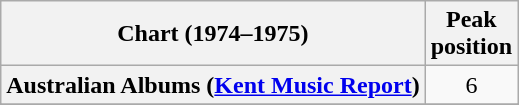<table class="wikitable sortable plainrowheaders">
<tr>
<th scope="col">Chart (1974–1975)</th>
<th scope="col">Peak<br>position</th>
</tr>
<tr>
<th scope="row">Australian Albums (<a href='#'>Kent Music Report</a>)</th>
<td align="center">6</td>
</tr>
<tr>
</tr>
<tr>
</tr>
<tr>
</tr>
<tr>
</tr>
<tr>
</tr>
<tr>
</tr>
</table>
